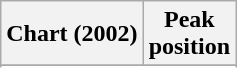<table class="wikitable sortable">
<tr>
<th>Chart (2002)</th>
<th>Peak<br>position</th>
</tr>
<tr>
</tr>
<tr>
</tr>
</table>
